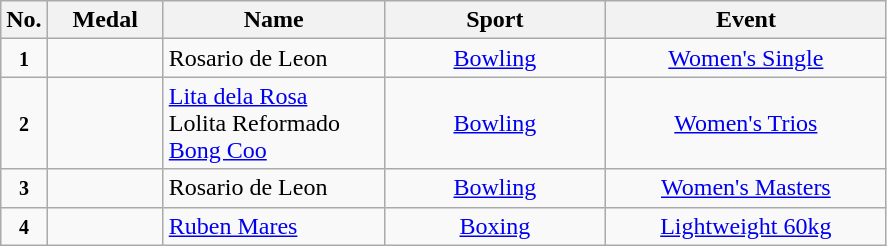<table class="wikitable" style="font-size:100%; text-align:center;">
<tr>
<th width="10">No.</th>
<th width="70">Medal</th>
<th width="140">Name</th>
<th width="140">Sport</th>
<th width="180">Event</th>
</tr>
<tr>
<td><small><strong>1</strong></small></td>
<td></td>
<td align=left>Rosario de Leon</td>
<td> <a href='#'>Bowling</a></td>
<td><a href='#'>Women's Single</a></td>
</tr>
<tr>
<td><small><strong>2</strong></small></td>
<td></td>
<td align=left><a href='#'>Lita dela Rosa</a><br>Lolita Reformado<br><a href='#'>Bong Coo</a></td>
<td> <a href='#'>Bowling</a></td>
<td><a href='#'>Women's Trios</a></td>
</tr>
<tr>
<td><small><strong>3</strong></small></td>
<td></td>
<td align=left>Rosario de Leon</td>
<td> <a href='#'>Bowling</a></td>
<td><a href='#'>Women's Masters</a></td>
</tr>
<tr>
<td><small><strong>4</strong></small></td>
<td></td>
<td align=left><a href='#'>Ruben Mares</a></td>
<td> <a href='#'>Boxing</a></td>
<td><a href='#'>Lightweight 60kg</a></td>
</tr>
</table>
